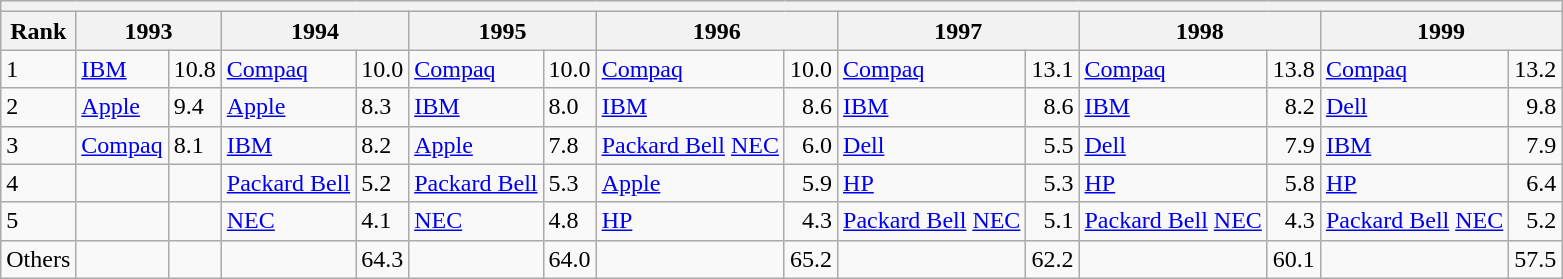<table class="wikitable">
<tr>
<th colspan="15"></th>
</tr>
<tr>
<th>Rank</th>
<th colspan="2">1993</th>
<th colspan="2">1994</th>
<th colspan="2">1995</th>
<th colspan="2">1996</th>
<th colspan="2">1997</th>
<th colspan="2">1998</th>
<th colspan="2">1999</th>
</tr>
<tr>
<td>1</td>
<td><a href='#'>IBM</a></td>
<td>10.8</td>
<td><a href='#'>Compaq</a></td>
<td>10.0</td>
<td><a href='#'>Compaq</a></td>
<td>10.0</td>
<td><a href='#'>Compaq</a></td>
<td style="text-align:right;">10.0</td>
<td><a href='#'>Compaq</a></td>
<td style="text-align:right;">13.1</td>
<td><a href='#'>Compaq</a></td>
<td style="text-align:right;">13.8</td>
<td><a href='#'>Compaq</a></td>
<td style="text-align:right;">13.2</td>
</tr>
<tr>
<td>2</td>
<td><a href='#'>Apple</a></td>
<td>9.4</td>
<td><a href='#'>Apple</a></td>
<td>8.3</td>
<td><a href='#'>IBM</a></td>
<td>8.0</td>
<td><a href='#'>IBM</a></td>
<td style="text-align:right;">8.6</td>
<td><a href='#'>IBM</a></td>
<td style="text-align:right;">8.6</td>
<td><a href='#'>IBM</a></td>
<td style="text-align:right;">8.2</td>
<td><a href='#'>Dell</a></td>
<td style="text-align:right;">9.8</td>
</tr>
<tr>
<td>3</td>
<td><a href='#'>Compaq</a></td>
<td>8.1</td>
<td><a href='#'>IBM</a></td>
<td>8.2</td>
<td><a href='#'>Apple</a></td>
<td>7.8</td>
<td><a href='#'>Packard Bell</a> <a href='#'>NEC</a></td>
<td style="text-align:right;">6.0</td>
<td><a href='#'>Dell</a></td>
<td style="text-align:right;">5.5</td>
<td><a href='#'>Dell</a></td>
<td style="text-align:right;">7.9</td>
<td><a href='#'>IBM</a></td>
<td style="text-align:right;">7.9</td>
</tr>
<tr>
<td>4</td>
<td></td>
<td></td>
<td><a href='#'>Packard Bell</a></td>
<td>5.2</td>
<td><a href='#'>Packard Bell</a></td>
<td>5.3</td>
<td><a href='#'>Apple</a></td>
<td style="text-align:right;">5.9</td>
<td><a href='#'>HP</a></td>
<td style="text-align:right;">5.3</td>
<td><a href='#'>HP</a></td>
<td style="text-align:right;">5.8</td>
<td><a href='#'>HP</a></td>
<td style="text-align:right;">6.4</td>
</tr>
<tr>
<td>5</td>
<td></td>
<td></td>
<td><a href='#'>NEC</a></td>
<td>4.1</td>
<td><a href='#'>NEC</a></td>
<td>4.8</td>
<td><a href='#'>HP</a></td>
<td style="text-align:right;">4.3</td>
<td><a href='#'>Packard Bell</a> <a href='#'>NEC</a></td>
<td style="text-align:right;">5.1</td>
<td><a href='#'>Packard Bell</a> <a href='#'>NEC</a></td>
<td style="text-align:right;">4.3</td>
<td><a href='#'>Packard Bell</a> <a href='#'>NEC</a></td>
<td style="text-align:right;">5.2</td>
</tr>
<tr>
<td>Others</td>
<td></td>
<td></td>
<td></td>
<td>64.3</td>
<td></td>
<td>64.0</td>
<td></td>
<td style="text-align:right;">65.2</td>
<td></td>
<td style="text-align:right;">62.2</td>
<td></td>
<td style="text-align:right;">60.1</td>
<td></td>
<td style="text-align:right;">57.5</td>
</tr>
</table>
